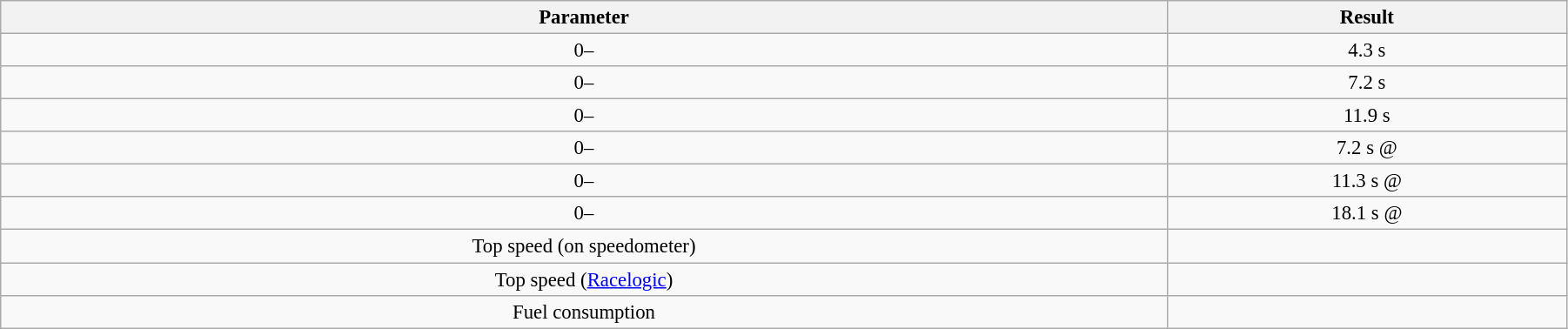<table class="wikitable" style="width:95%; text-align:center; font-size: 95%;">
<tr>
<th>Parameter</th>
<th>Result</th>
</tr>
<tr>
<td>0–</td>
<td>4.3 s</td>
</tr>
<tr>
<td>0–</td>
<td>7.2 s</td>
</tr>
<tr>
<td>0–</td>
<td>11.9 s</td>
</tr>
<tr>
<td>0–</td>
<td>7.2 s @ </td>
</tr>
<tr>
<td>0–</td>
<td>11.3 s @ </td>
</tr>
<tr>
<td>0–</td>
<td>18.1 s @ </td>
</tr>
<tr>
<td>Top speed (on speedometer)</td>
<td></td>
</tr>
<tr>
<td>Top speed (<a href='#'>Racelogic</a>)</td>
<td></td>
</tr>
<tr>
<td>Fuel consumption</td>
<td></td>
</tr>
</table>
